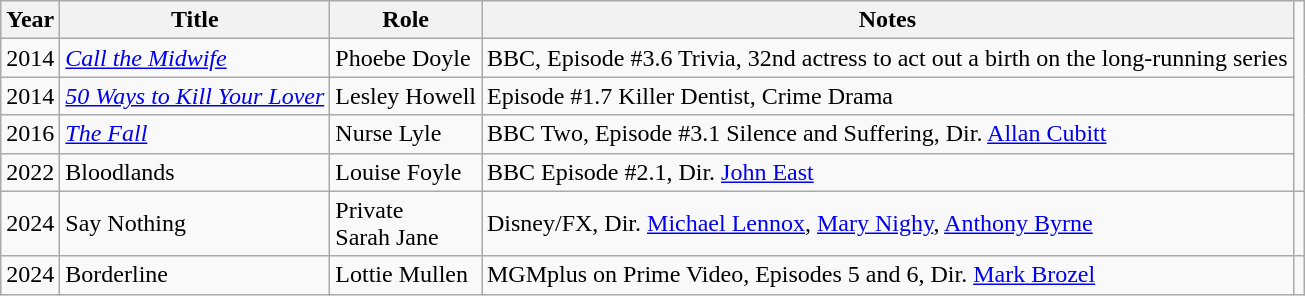<table class="wikitable sortable">
<tr>
<th>Year</th>
<th>Title</th>
<th>Role</th>
<th class="unsortable">Notes</th>
</tr>
<tr>
<td>2014</td>
<td><em><a href='#'>Call the Midwife</a></em></td>
<td>Phoebe Doyle</td>
<td>BBC, Episode #3.6 Trivia, 32nd actress to act out a birth on the long-running series</td>
</tr>
<tr>
<td>2014</td>
<td><em><a href='#'>50 Ways to Kill Your Lover</a></em></td>
<td>Lesley Howell</td>
<td>Episode #1.7 Killer Dentist, Crime Drama</td>
</tr>
<tr>
<td>2016</td>
<td><em><a href='#'>The Fall</a></em></td>
<td>Nurse Lyle</td>
<td>BBC Two, Episode #3.1 Silence and Suffering, Dir. <a href='#'>Allan Cubitt</a></td>
</tr>
<tr>
<td>2022</td>
<td>Bloodlands</td>
<td>Louise Foyle</td>
<td>BBC Episode #2.1, Dir. <a href='#'>John East</a></td>
</tr>
<tr>
<td>2024</td>
<td>Say Nothing</td>
<td>Private<br>Sarah Jane</td>
<td>Disney/FX, Dir. <a href='#'>Michael Lennox</a>, <a href='#'>Mary Nighy</a>, <a href='#'>Anthony Byrne</a></td>
<td></td>
</tr>
<tr>
<td>2024</td>
<td>Borderline</td>
<td>Lottie Mullen</td>
<td>MGMplus on Prime Video, Episodes 5 and 6, Dir. <a href='#'>Mark Brozel</a></td>
<td></td>
</tr>
</table>
